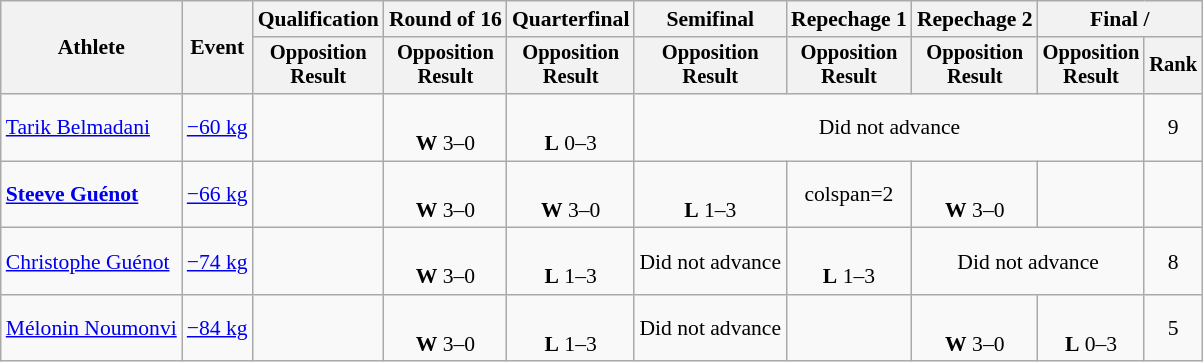<table class="wikitable" style="font-size:90%">
<tr>
<th rowspan="2">Athlete</th>
<th rowspan="2">Event</th>
<th>Qualification</th>
<th>Round of 16</th>
<th>Quarterfinal</th>
<th>Semifinal</th>
<th>Repechage 1</th>
<th>Repechage 2</th>
<th colspan=2>Final / </th>
</tr>
<tr style="font-size: 95%">
<th>Opposition<br>Result</th>
<th>Opposition<br>Result</th>
<th>Opposition<br>Result</th>
<th>Opposition<br>Result</th>
<th>Opposition<br>Result</th>
<th>Opposition<br>Result</th>
<th>Opposition<br>Result</th>
<th>Rank</th>
</tr>
<tr align=center>
<td align=left><a href='#'>Tarik Belmadani</a></td>
<td align=left><a href='#'>−60 kg</a></td>
<td></td>
<td><br><strong>W</strong> 3–0 <sup></sup></td>
<td><br><strong>L</strong> 0–3 <sup></sup></td>
<td colspan=4>Did not advance</td>
<td>9</td>
</tr>
<tr align=center>
<td align=left><strong><a href='#'>Steeve Guénot</a></strong></td>
<td align=left><a href='#'>−66 kg</a></td>
<td></td>
<td><br><strong>W</strong> 3–0 <sup></sup></td>
<td><br><strong>W</strong> 3–0 <sup></sup></td>
<td><br><strong>L</strong> 1–3 <sup></sup></td>
<td>colspan=2 </td>
<td><br><strong>W</strong> 3–0 <sup></sup></td>
<td></td>
</tr>
<tr align=center>
<td align=left><a href='#'>Christophe Guénot</a></td>
<td align=left><a href='#'>−74 kg</a></td>
<td></td>
<td><br><strong>W</strong> 3–0 <sup></sup></td>
<td><br><strong>L</strong> 1–3 <sup></sup></td>
<td>Did not advance</td>
<td><br><strong>L</strong> 1–3 <sup></sup></td>
<td colspan=2>Did not advance</td>
<td>8</td>
</tr>
<tr align=center>
<td align=left><a href='#'>Mélonin Noumonvi</a></td>
<td align=left><a href='#'>−84 kg</a></td>
<td></td>
<td><br><strong>W</strong> 3–0 <sup></sup></td>
<td><br><strong>L</strong> 1–3 <sup></sup></td>
<td>Did not advance</td>
<td></td>
<td><br><strong>W</strong> 3–0 <sup></sup></td>
<td><br><strong>L</strong> 0–3 <sup></sup></td>
<td>5</td>
</tr>
</table>
